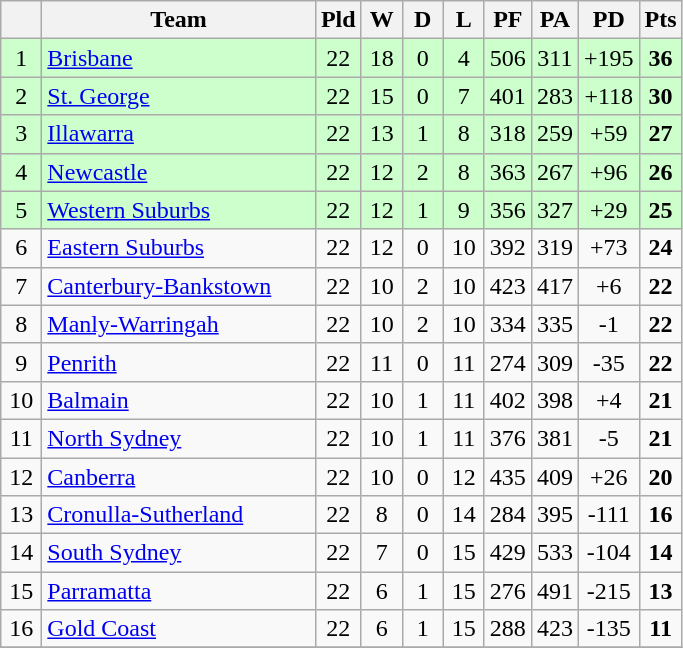<table class="wikitable" style="text-align:center;">
<tr>
<th width=20 abbr="Position×"></th>
<th width=175>Team</th>
<th width=20 abbr="Played">Pld</th>
<th width=20 abbr="Won">W</th>
<th width=20 abbr="Drawn">D</th>
<th width=20 abbr="Lost">L</th>
<th width=20 abbr="Points for">PF</th>
<th width=20 abbr="Points against">PA</th>
<th width=20 abbr="Points difference">PD</th>
<th width=20 abbr="Points">Pts</th>
</tr>
<tr style="background: #ccffcc;">
<td>1</td>
<td style="text-align:left;"> <a href='#'>Brisbane</a></td>
<td>22</td>
<td>18</td>
<td>0</td>
<td>4</td>
<td>506</td>
<td>311</td>
<td>+195</td>
<td><strong>36</strong></td>
</tr>
<tr style="background: #ccffcc;">
<td>2</td>
<td style="text-align:left;"> <a href='#'>St. George</a></td>
<td>22</td>
<td>15</td>
<td>0</td>
<td>7</td>
<td>401</td>
<td>283</td>
<td>+118</td>
<td><strong>30</strong></td>
</tr>
<tr style="background: #ccffcc;">
<td>3</td>
<td style="text-align:left;"> <a href='#'>Illawarra</a></td>
<td>22</td>
<td>13</td>
<td>1</td>
<td>8</td>
<td>318</td>
<td>259</td>
<td>+59</td>
<td><strong>27</strong></td>
</tr>
<tr style="background: #ccffcc;">
<td>4</td>
<td style="text-align:left;"> <a href='#'>Newcastle</a></td>
<td>22</td>
<td>12</td>
<td>2</td>
<td>8</td>
<td>363</td>
<td>267</td>
<td>+96</td>
<td><strong>26</strong></td>
</tr>
<tr style="background: #ccffcc;">
<td>5</td>
<td style="text-align:left;"> <a href='#'>Western Suburbs</a></td>
<td>22</td>
<td>12</td>
<td>1</td>
<td>9</td>
<td>356</td>
<td>327</td>
<td>+29</td>
<td><strong>25</strong></td>
</tr>
<tr>
<td>6</td>
<td style="text-align:left;"> <a href='#'>Eastern Suburbs</a></td>
<td>22</td>
<td>12</td>
<td>0</td>
<td>10</td>
<td>392</td>
<td>319</td>
<td>+73</td>
<td><strong>24</strong></td>
</tr>
<tr>
<td>7</td>
<td style="text-align:left;"> <a href='#'>Canterbury-Bankstown</a></td>
<td>22</td>
<td>10</td>
<td>2</td>
<td>10</td>
<td>423</td>
<td>417</td>
<td>+6</td>
<td><strong>22</strong></td>
</tr>
<tr>
<td>8</td>
<td style="text-align:left;"> <a href='#'>Manly-Warringah</a></td>
<td>22</td>
<td>10</td>
<td>2</td>
<td>10</td>
<td>334</td>
<td>335</td>
<td>-1</td>
<td><strong>22</strong></td>
</tr>
<tr>
<td>9</td>
<td style="text-align:left;"> <a href='#'>Penrith</a></td>
<td>22</td>
<td>11</td>
<td>0</td>
<td>11</td>
<td>274</td>
<td>309</td>
<td>-35</td>
<td><strong>22</strong></td>
</tr>
<tr>
<td>10</td>
<td style="text-align:left;"> <a href='#'>Balmain</a></td>
<td>22</td>
<td>10</td>
<td>1</td>
<td>11</td>
<td>402</td>
<td>398</td>
<td>+4</td>
<td><strong>21</strong></td>
</tr>
<tr>
<td>11</td>
<td style="text-align:left;"> <a href='#'>North Sydney</a></td>
<td>22</td>
<td>10</td>
<td>1</td>
<td>11</td>
<td>376</td>
<td>381</td>
<td>-5</td>
<td><strong>21</strong></td>
</tr>
<tr>
<td>12</td>
<td style="text-align:left;"> <a href='#'>Canberra</a></td>
<td>22</td>
<td>10</td>
<td>0</td>
<td>12</td>
<td>435</td>
<td>409</td>
<td>+26</td>
<td><strong>20</strong></td>
</tr>
<tr>
<td>13</td>
<td style="text-align:left;"> <a href='#'>Cronulla-Sutherland</a></td>
<td>22</td>
<td>8</td>
<td>0</td>
<td>14</td>
<td>284</td>
<td>395</td>
<td>-111</td>
<td><strong>16</strong></td>
</tr>
<tr>
<td>14</td>
<td style="text-align:left;"> <a href='#'>South Sydney</a></td>
<td>22</td>
<td>7</td>
<td>0</td>
<td>15</td>
<td>429</td>
<td>533</td>
<td>-104</td>
<td><strong>14</strong></td>
</tr>
<tr>
<td>15</td>
<td style="text-align:left;"> <a href='#'>Parramatta</a></td>
<td>22</td>
<td>6</td>
<td>1</td>
<td>15</td>
<td>276</td>
<td>491</td>
<td>-215</td>
<td><strong>13</strong></td>
</tr>
<tr>
<td>16</td>
<td style="text-align:left;"> <a href='#'>Gold Coast</a></td>
<td>22</td>
<td>6</td>
<td>1</td>
<td>15</td>
<td>288</td>
<td>423</td>
<td>-135</td>
<td><strong>11</strong></td>
</tr>
<tr>
</tr>
</table>
